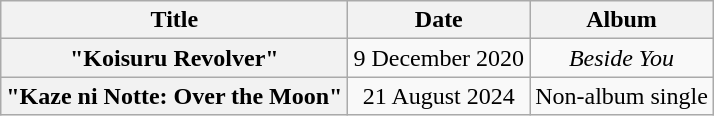<table class="wikitable plainrowheaders" style="text-align:center;">
<tr>
<th scope="col">Title</th>
<th scope="col">Date</th>
<th scope="col">Album</th>
</tr>
<tr>
<th scope="row">"Koisuru Revolver"</th>
<td>9 December 2020</td>
<td><em>Beside You</em></td>
</tr>
<tr>
<th scope="row">"Kaze ni Notte: Over the Moon"</th>
<td>21 August 2024</td>
<td>Non-album single</td>
</tr>
</table>
